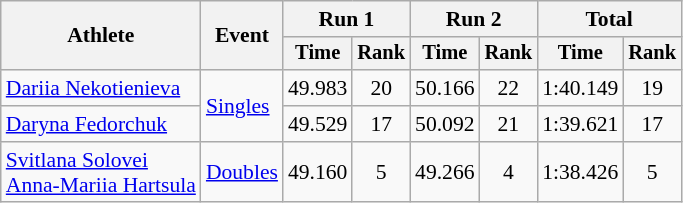<table class="wikitable" style="font-size:90%">
<tr>
<th rowspan="2">Athlete</th>
<th rowspan="2">Event</th>
<th colspan="2">Run 1</th>
<th colspan="2">Run 2</th>
<th colspan="2">Total</th>
</tr>
<tr style="font-size:95%">
<th>Time</th>
<th>Rank</th>
<th>Time</th>
<th>Rank</th>
<th>Time</th>
<th>Rank</th>
</tr>
<tr align="center">
<td align="left"><a href='#'>Dariia Nekotienieva</a></td>
<td rowspan="2" align="left"><a href='#'>Singles</a></td>
<td>49.983</td>
<td>20</td>
<td>50.166</td>
<td>22</td>
<td>1:40.149</td>
<td>19</td>
</tr>
<tr align="center">
<td align="left"><a href='#'>Daryna Fedorchuk</a></td>
<td>49.529</td>
<td>17</td>
<td>50.092</td>
<td>21</td>
<td>1:39.621</td>
<td>17</td>
</tr>
<tr align="center">
<td align="left"><a href='#'>Svitlana Solovei</a><br><a href='#'>Anna-Mariia Hartsula</a></td>
<td align="left"><a href='#'>Doubles</a></td>
<td>49.160</td>
<td>5</td>
<td>49.266</td>
<td>4</td>
<td>1:38.426</td>
<td>5</td>
</tr>
</table>
